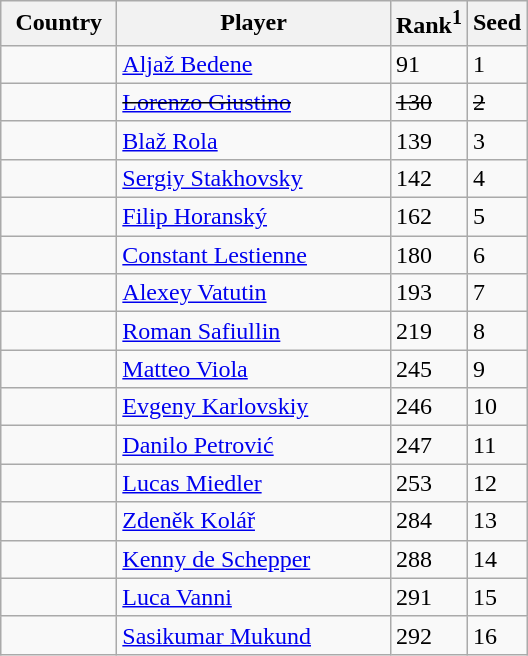<table class="sortable wikitable">
<tr>
<th width="70">Country</th>
<th width="175">Player</th>
<th>Rank<sup>1</sup></th>
<th>Seed</th>
</tr>
<tr>
<td></td>
<td><a href='#'>Aljaž Bedene</a></td>
<td>91</td>
<td>1</td>
</tr>
<tr>
<td><s></s></td>
<td><s><a href='#'>Lorenzo Giustino</a></s></td>
<td><s>130</s></td>
<td><s>2</s></td>
</tr>
<tr>
<td></td>
<td><a href='#'>Blaž Rola</a></td>
<td>139</td>
<td>3</td>
</tr>
<tr>
<td></td>
<td><a href='#'>Sergiy Stakhovsky</a></td>
<td>142</td>
<td>4</td>
</tr>
<tr>
<td></td>
<td><a href='#'>Filip Horanský</a></td>
<td>162</td>
<td>5</td>
</tr>
<tr>
<td></td>
<td><a href='#'>Constant Lestienne</a></td>
<td>180</td>
<td>6</td>
</tr>
<tr>
<td></td>
<td><a href='#'>Alexey Vatutin</a></td>
<td>193</td>
<td>7</td>
</tr>
<tr>
<td></td>
<td><a href='#'>Roman Safiullin</a></td>
<td>219</td>
<td>8</td>
</tr>
<tr>
<td></td>
<td><a href='#'>Matteo Viola</a></td>
<td>245</td>
<td>9</td>
</tr>
<tr>
<td></td>
<td><a href='#'>Evgeny Karlovskiy</a></td>
<td>246</td>
<td>10</td>
</tr>
<tr>
<td></td>
<td><a href='#'>Danilo Petrović</a></td>
<td>247</td>
<td>11</td>
</tr>
<tr>
<td></td>
<td><a href='#'>Lucas Miedler</a></td>
<td>253</td>
<td>12</td>
</tr>
<tr>
<td></td>
<td><a href='#'>Zdeněk Kolář</a></td>
<td>284</td>
<td>13</td>
</tr>
<tr>
<td></td>
<td><a href='#'>Kenny de Schepper</a></td>
<td>288</td>
<td>14</td>
</tr>
<tr>
<td></td>
<td><a href='#'>Luca Vanni</a></td>
<td>291</td>
<td>15</td>
</tr>
<tr>
<td></td>
<td><a href='#'>Sasikumar Mukund</a></td>
<td>292</td>
<td>16</td>
</tr>
</table>
